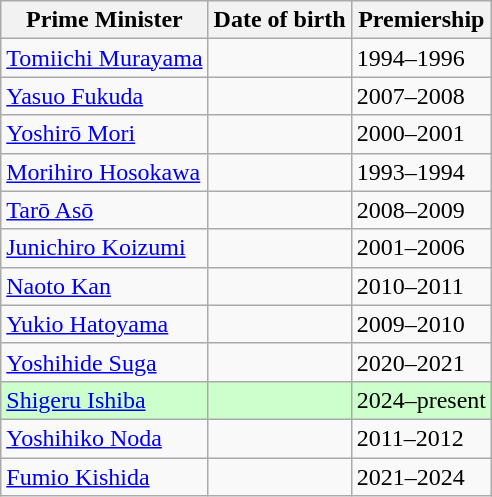<table class="wikitable">
<tr>
<th>Prime Minister</th>
<th>Date of birth</th>
<th>Premiership</th>
</tr>
<tr>
<td><a href='#'>Tomiichi Murayama</a></td>
<td></td>
<td>1994–1996</td>
</tr>
<tr>
<td><a href='#'>Yasuo Fukuda</a></td>
<td></td>
<td>2007–2008</td>
</tr>
<tr>
<td><a href='#'>Yoshirō Mori</a></td>
<td></td>
<td>2000–2001</td>
</tr>
<tr>
<td><a href='#'>Morihiro Hosokawa</a></td>
<td></td>
<td>1993–1994</td>
</tr>
<tr>
<td><a href='#'>Tarō Asō</a></td>
<td></td>
<td>2008–2009</td>
</tr>
<tr>
<td><a href='#'>Junichiro Koizumi</a></td>
<td></td>
<td>2001–2006</td>
</tr>
<tr>
<td><a href='#'>Naoto Kan</a></td>
<td></td>
<td>2010–2011</td>
</tr>
<tr>
<td><a href='#'>Yukio Hatoyama</a></td>
<td></td>
<td>2009–2010</td>
</tr>
<tr>
<td><a href='#'>Yoshihide Suga</a></td>
<td></td>
<td>2020–2021</td>
</tr>
<tr style="background:#CFC;">
<td><a href='#'>Shigeru Ishiba</a></td>
<td></td>
<td>2024–present</td>
</tr>
<tr>
<td><a href='#'>Yoshihiko Noda</a></td>
<td></td>
<td>2011–2012</td>
</tr>
<tr>
<td><a href='#'>Fumio Kishida</a></td>
<td></td>
<td>2021–2024</td>
</tr>
</table>
